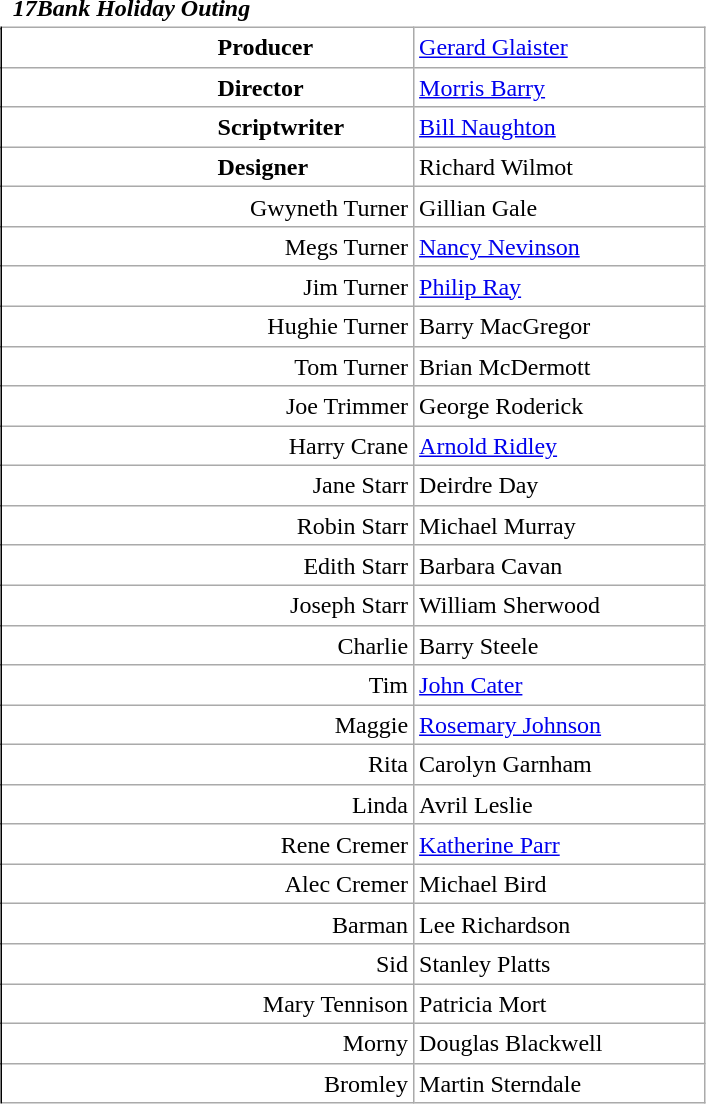<table class="wikitable mw-collapsible mw-collapsed" style="vertical-align:top;margin:auto 2em;line-height:1.2;min-width:33em;display: inline-table;background-color:inherit;border:none;">
<tr>
<td class=unsortable style="border:hidden;line-height:1.67;text-align:center;margin-left:-1em;padding-left:0.5em;min-width:1.0em;"></td>
<td class=unsortable style="border:none;padding-left:0.5em;text-align:left;min-width:16.5em;font-weight:700;font-style:italic;">17Bank Holiday Outing</td>
<td class=unsortable style="border:none;text-align:right;font-weight:normal;font-family:Courier;font-size:95%;letter-spacing:-1pt;min-width:8.5em;padding-right:0.2em;"></td>
<td class=unsortable style="border:hidden;min-width:3.5em;padding-left:0;"></td>
<td class=unsortable style="border:hidden;min-width:3.5em;font-size:95%;"></td>
</tr>
<tr>
<td rowspan=100 style="border:none thin;border-right-style :solid;"></td>
</tr>
<tr>
<td style="text-align:left;padding-left:9.0em;font-weight:bold;">Producer</td>
<td colspan=2><a href='#'>Gerard Glaister</a></td>
</tr>
<tr>
<td style="text-align:left;padding-left:9.0em;font-weight:bold;">Director</td>
<td colspan=2><a href='#'>Morris Barry</a></td>
</tr>
<tr>
<td style="text-align:left;padding-left:9.0em;font-weight:bold;">Scriptwriter</td>
<td colspan=2><a href='#'>Bill Naughton</a></td>
</tr>
<tr>
<td style="text-align:left;padding-left:9.0em;font-weight:bold;">Designer</td>
<td colspan=2>Richard Wilmot</td>
</tr>
<tr>
<td style="text-align:right;">Gwyneth Turner</td>
<td colspan=2>Gillian Gale</td>
</tr>
<tr>
<td style="text-align:right;">Megs Turner</td>
<td colspan=2><a href='#'>Nancy Nevinson</a></td>
</tr>
<tr>
<td style="text-align:right;">Jim Turner</td>
<td colspan=2><a href='#'>Philip Ray</a></td>
</tr>
<tr>
<td style="text-align:right;">Hughie Turner</td>
<td colspan=2>Barry MacGregor</td>
</tr>
<tr>
<td style="text-align:right;">Tom Turner</td>
<td colspan=2>Brian McDermott</td>
</tr>
<tr>
<td style="text-align:right;">Joe Trimmer</td>
<td colspan=2>George Roderick</td>
</tr>
<tr>
<td style="text-align:right;">Harry Crane</td>
<td colspan=2><a href='#'>Arnold Ridley</a></td>
</tr>
<tr>
<td style="text-align:right;">Jane Starr</td>
<td colspan=2>Deirdre Day</td>
</tr>
<tr>
<td style="text-align:right;">Robin Starr</td>
<td colspan=2>Michael Murray</td>
</tr>
<tr>
<td style="text-align:right;">Edith Starr</td>
<td colspan=2>Barbara Cavan</td>
</tr>
<tr>
<td style="text-align:right;">Joseph Starr</td>
<td colspan=2>William Sherwood</td>
</tr>
<tr>
<td style="text-align:right;">Charlie</td>
<td colspan=2>Barry Steele</td>
</tr>
<tr>
<td style="text-align:right;">Tim</td>
<td colspan=2><a href='#'>John Cater</a></td>
</tr>
<tr>
<td style="text-align:right;">Maggie</td>
<td colspan=2><a href='#'>Rosemary Johnson</a></td>
</tr>
<tr>
<td style="text-align:right;">Rita</td>
<td colspan=2>Carolyn Garnham</td>
</tr>
<tr>
<td style="text-align:right;">Linda</td>
<td colspan=2>Avril Leslie</td>
</tr>
<tr>
<td style="text-align:right;">Rene Cremer</td>
<td colspan=2><a href='#'>Katherine Parr</a></td>
</tr>
<tr>
<td style="text-align:right;">Alec Cremer</td>
<td colspan=2>Michael Bird</td>
</tr>
<tr>
<td style="text-align:right;">Barman</td>
<td colspan=2>Lee Richardson</td>
</tr>
<tr>
<td style="text-align:right;">Sid</td>
<td colspan=2>Stanley Platts</td>
</tr>
<tr>
<td style="text-align:right;">Mary Tennison</td>
<td colspan=2>Patricia Mort</td>
</tr>
<tr>
<td style="text-align:right;">Morny</td>
<td colspan=2>Douglas Blackwell</td>
</tr>
<tr>
<td style="text-align:right;">Bromley</td>
<td colspan=2>Martin Sterndale</td>
</tr>
</table>
